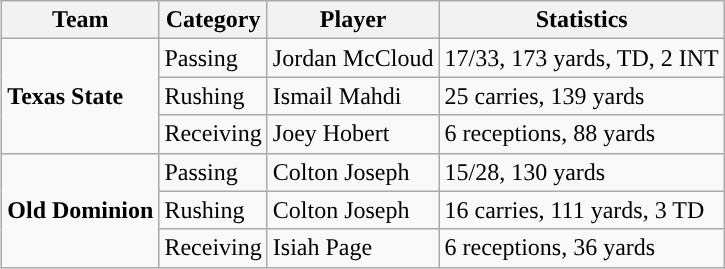<table class="wikitable" style="float: right;">
<tr>
<th>Team</th>
<th>Category</th>
<th>Player</th>
<th>Statistics</th>
</tr>
<tr>
<td rowspan=3><strong>Texas State</strong></td>
<td>Passing</td>
<td>Jordan McCloud</td>
<td>17/33, 173 yards, TD, 2 INT</td>
</tr>
<tr>
<td>Rushing</td>
<td>Ismail Mahdi</td>
<td>25 carries, 139 yards</td>
</tr>
<tr>
<td>Receiving</td>
<td>Joey Hobert</td>
<td>6 receptions, 88 yards</td>
</tr>
<tr>
<td rowspan=3><strong>Old Dominion</strong></td>
<td>Passing</td>
<td>Colton Joseph</td>
<td>15/28, 130 yards</td>
</tr>
<tr>
<td>Rushing</td>
<td>Colton Joseph</td>
<td>16 carries, 111 yards, 3 TD</td>
</tr>
<tr>
<td>Receiving</td>
<td>Isiah Page</td>
<td>6 receptions, 36 yards</td>
</tr>
</table>
